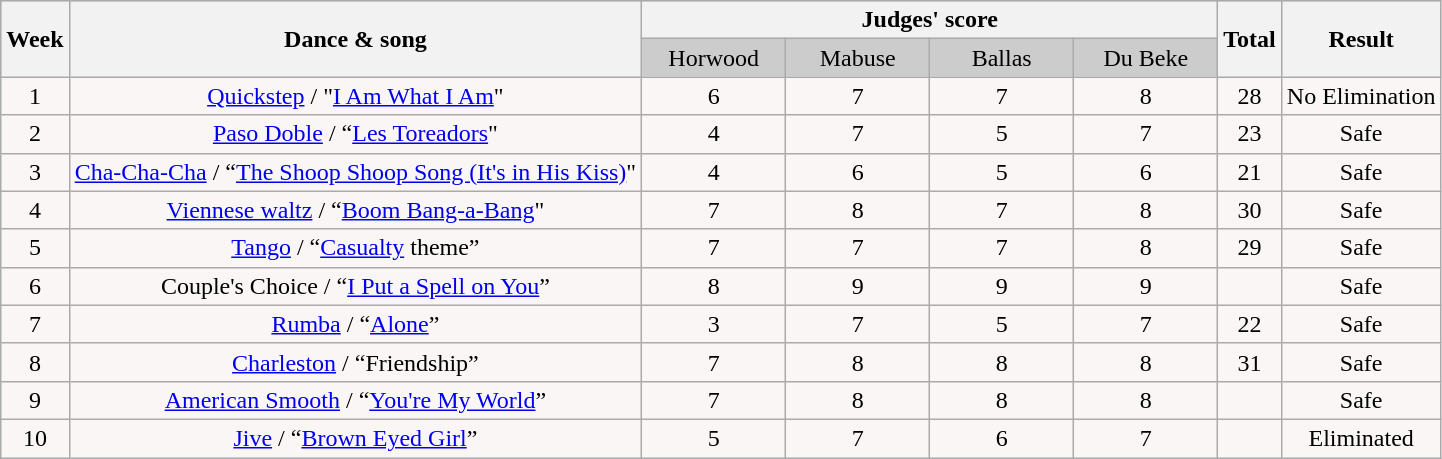<table class="wikitable collapsible collapsed">
<tr style="text-align:center; background:#ccc;">
<th rowspan=2>Week</th>
<th rowspan=2>Dance & song</th>
<th colspan=4>Judges' score</th>
<th rowspan=2>Total</th>
<th rowspan=2>Result</th>
</tr>
<tr style="text-align:center; background:#ccc;">
<td style="width:10%; ">Horwood</td>
<td style="width:10%; ">Mabuse</td>
<td style="width:10%; ">Ballas</td>
<td style="width:10%; ">Du Beke</td>
</tr>
<tr style="text-align:center; background:#faf6f6;">
<td>1</td>
<td><a href='#'>Quickstep</a> / "<a href='#'>I Am What I Am</a>"</td>
<td>6</td>
<td>7</td>
<td>7</td>
<td>8</td>
<td>28</td>
<td>No Elimination</td>
</tr>
<tr style="text-align:center; background:#faf6f6;">
<td>2</td>
<td><a href='#'>Paso Doble</a> / “<a href='#'>Les Toreadors</a>"</td>
<td>4</td>
<td>7</td>
<td>5</td>
<td>7</td>
<td>23</td>
<td>Safe</td>
</tr>
<tr style="text-align:center; background:#faf6f6;">
<td>3</td>
<td><a href='#'>Cha-Cha-Cha</a> / “<a href='#'>The Shoop Shoop Song (It's in His Kiss)</a>"</td>
<td>4</td>
<td>6</td>
<td>5</td>
<td>6</td>
<td>21</td>
<td>Safe</td>
</tr>
<tr style="text-align:center; background:#faf6f6;">
<td>4</td>
<td><a href='#'>Viennese waltz</a> / “<a href='#'>Boom Bang-a-Bang</a>"</td>
<td>7</td>
<td>8</td>
<td>7</td>
<td>8</td>
<td>30</td>
<td>Safe</td>
</tr>
<tr style="text-align:center; background:#faf6f6;">
<td>5</td>
<td><a href='#'>Tango</a> / “<a href='#'>Casualty</a> theme”</td>
<td>7</td>
<td>7</td>
<td>7</td>
<td>8</td>
<td>29</td>
<td>Safe</td>
</tr>
<tr style="text-align:center; background:#faf6f6;">
<td>6</td>
<td>Couple's Choice / “<a href='#'>I Put a Spell on You</a>”</td>
<td>8</td>
<td>9</td>
<td>9</td>
<td>9</td>
<td></td>
<td>Safe</td>
</tr>
<tr style="text-align:center; background:#faf6f6;">
<td>7</td>
<td><a href='#'>Rumba</a> / “<a href='#'>Alone</a>”</td>
<td>3</td>
<td>7</td>
<td>5</td>
<td>7</td>
<td>22</td>
<td>Safe</td>
</tr>
<tr style="text-align:center; background:#faf6f6;">
<td>8</td>
<td><a href='#'>Charleston</a> / “Friendship”</td>
<td>7</td>
<td>8</td>
<td>8</td>
<td>8</td>
<td>31</td>
<td>Safe</td>
</tr>
<tr style="text-align:center; background:#faf6f6;">
<td>9</td>
<td><a href='#'>American Smooth</a> / “<a href='#'>You're My World</a>”</td>
<td>7</td>
<td>8</td>
<td>8</td>
<td>8</td>
<td><em></em></td>
<td>Safe</td>
</tr>
<tr style="text-align:center; background:#faf6f6;">
<td>10</td>
<td><a href='#'>Jive</a> / “<a href='#'>Brown Eyed Girl</a>”</td>
<td>5</td>
<td>7</td>
<td>6</td>
<td>7</td>
<td><em></em></td>
<td>Eliminated</td>
</tr>
</table>
